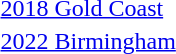<table>
<tr>
<td><a href='#'>2018 Gold Coast</a><br></td>
<td></td>
<td></td>
<td></td>
</tr>
<tr>
<td><a href='#'>2022 Birmingham</a><br></td>
<td></td>
<td></td>
<td></td>
</tr>
</table>
